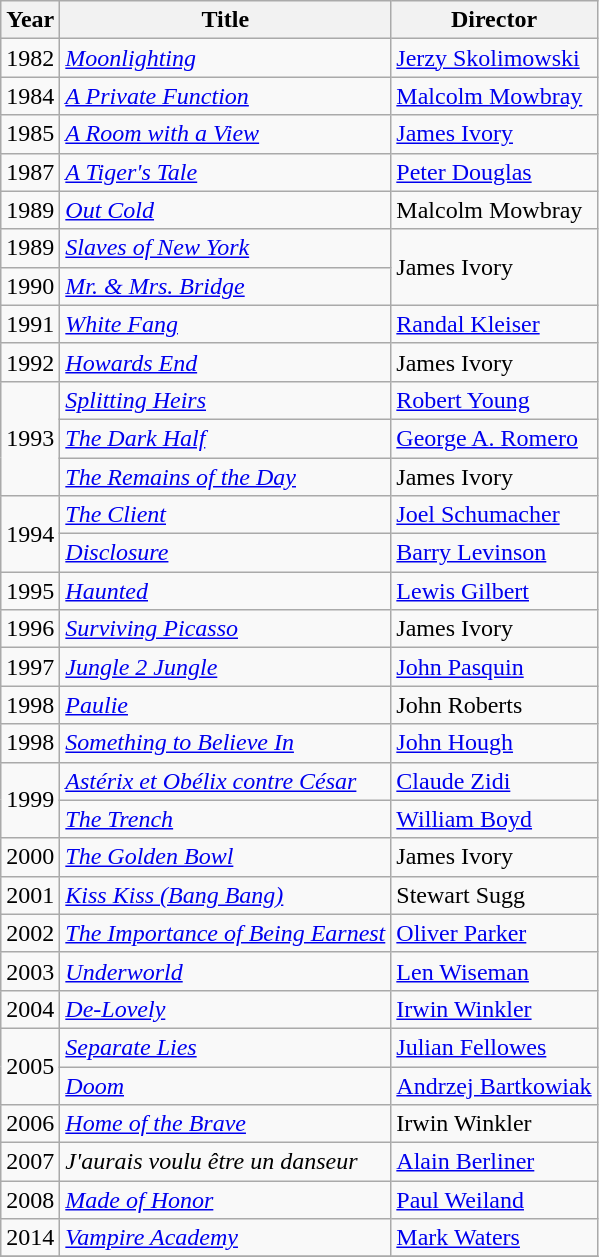<table class="wikitable">
<tr>
<th>Year</th>
<th>Title</th>
<th>Director</th>
</tr>
<tr>
<td>1982</td>
<td><em><a href='#'>Moonlighting</a></em></td>
<td><a href='#'>Jerzy Skolimowski</a></td>
</tr>
<tr>
<td>1984</td>
<td><em><a href='#'>A Private Function</a></em></td>
<td><a href='#'>Malcolm Mowbray</a></td>
</tr>
<tr>
<td>1985</td>
<td><em><a href='#'>A Room with a View</a></em></td>
<td><a href='#'>James Ivory</a></td>
</tr>
<tr>
<td>1987</td>
<td><em><a href='#'>A Tiger's Tale</a></em></td>
<td><a href='#'>Peter Douglas</a></td>
</tr>
<tr>
<td>1989</td>
<td><em><a href='#'>Out Cold</a></em></td>
<td>Malcolm Mowbray</td>
</tr>
<tr>
<td>1989</td>
<td><em><a href='#'>Slaves of New York</a></em></td>
<td rowspan=2>James Ivory</td>
</tr>
<tr>
<td>1990</td>
<td><em><a href='#'>Mr. & Mrs. Bridge</a></em></td>
</tr>
<tr>
<td>1991</td>
<td><em><a href='#'>White Fang</a></em></td>
<td><a href='#'>Randal Kleiser</a></td>
</tr>
<tr>
<td>1992</td>
<td><em><a href='#'>Howards End</a></em></td>
<td>James Ivory</td>
</tr>
<tr>
<td rowspan=3>1993</td>
<td><em><a href='#'>Splitting Heirs</a></em></td>
<td><a href='#'>Robert Young</a></td>
</tr>
<tr>
<td><em><a href='#'>The Dark Half</a></em></td>
<td><a href='#'>George A. Romero</a></td>
</tr>
<tr>
<td><em><a href='#'>The Remains of the Day</a></em></td>
<td>James Ivory</td>
</tr>
<tr>
<td rowspan=2>1994</td>
<td><em><a href='#'>The Client</a></em></td>
<td><a href='#'>Joel Schumacher</a></td>
</tr>
<tr>
<td><em><a href='#'>Disclosure</a></em></td>
<td><a href='#'>Barry Levinson</a></td>
</tr>
<tr>
<td>1995</td>
<td><em><a href='#'>Haunted</a></em></td>
<td><a href='#'>Lewis Gilbert</a></td>
</tr>
<tr>
<td>1996</td>
<td><em><a href='#'>Surviving Picasso</a></em></td>
<td>James Ivory</td>
</tr>
<tr>
<td>1997</td>
<td><em><a href='#'>Jungle 2 Jungle</a></em></td>
<td><a href='#'>John Pasquin</a></td>
</tr>
<tr>
<td>1998</td>
<td><em><a href='#'>Paulie</a></em></td>
<td>John Roberts</td>
</tr>
<tr>
<td>1998</td>
<td><em><a href='#'>Something to Believe In</a></em></td>
<td><a href='#'>John Hough</a></td>
</tr>
<tr>
<td rowspan=2>1999</td>
<td><em><a href='#'>Astérix et Obélix contre César</a></em></td>
<td><a href='#'>Claude Zidi</a></td>
</tr>
<tr>
<td><em><a href='#'>The Trench</a></em></td>
<td><a href='#'>William Boyd</a></td>
</tr>
<tr>
<td>2000</td>
<td><em><a href='#'>The Golden Bowl</a></em></td>
<td>James Ivory</td>
</tr>
<tr>
<td>2001</td>
<td><em><a href='#'>Kiss Kiss (Bang Bang)</a></em></td>
<td>Stewart Sugg</td>
</tr>
<tr>
<td>2002</td>
<td><em><a href='#'>The Importance of Being Earnest</a></em></td>
<td><a href='#'>Oliver Parker</a></td>
</tr>
<tr>
<td>2003</td>
<td><em><a href='#'>Underworld</a></em></td>
<td><a href='#'>Len Wiseman</a></td>
</tr>
<tr>
<td>2004</td>
<td><em><a href='#'>De-Lovely</a></em></td>
<td><a href='#'>Irwin Winkler</a></td>
</tr>
<tr>
<td rowspan=2>2005</td>
<td><em><a href='#'>Separate Lies</a></em></td>
<td><a href='#'>Julian Fellowes</a></td>
</tr>
<tr>
<td><em><a href='#'>Doom</a></em></td>
<td><a href='#'>Andrzej Bartkowiak</a></td>
</tr>
<tr>
<td>2006</td>
<td><em><a href='#'>Home of the Brave</a></em></td>
<td>Irwin Winkler</td>
</tr>
<tr>
<td>2007</td>
<td><em>J'aurais voulu être un danseur</em></td>
<td><a href='#'>Alain Berliner</a></td>
</tr>
<tr>
<td>2008</td>
<td><em><a href='#'>Made of Honor</a></em></td>
<td><a href='#'>Paul Weiland</a></td>
</tr>
<tr>
<td>2014</td>
<td><em><a href='#'>Vampire Academy</a></em></td>
<td><a href='#'>Mark Waters</a></td>
</tr>
<tr>
</tr>
</table>
